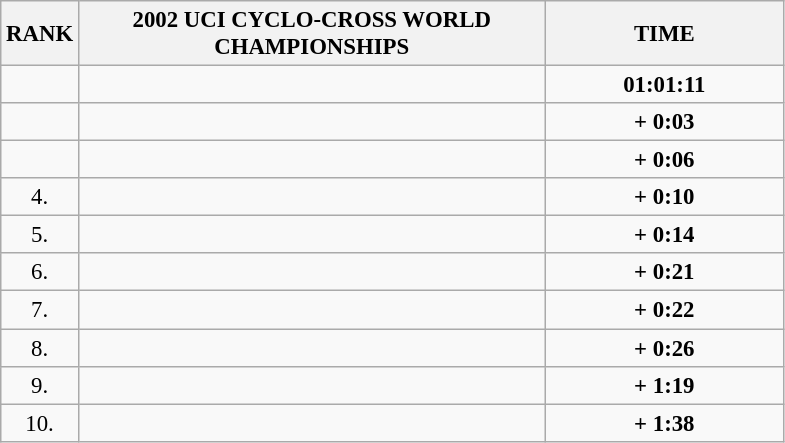<table class="wikitable" style="font-size:95%;">
<tr>
<th>RANK</th>
<th align="left" style="width: 20em">2002 UCI CYCLO-CROSS WORLD CHAMPIONSHIPS</th>
<th align="left" style="width: 10em">TIME</th>
</tr>
<tr>
<td align="center"></td>
<td></td>
<td align="center"><strong>01:01:11</strong></td>
</tr>
<tr>
<td align="center"></td>
<td></td>
<td align="center"><strong>+ 0:03</strong></td>
</tr>
<tr>
<td align="center"></td>
<td></td>
<td align="center"><strong>+ 0:06</strong></td>
</tr>
<tr>
<td align="center">4.</td>
<td></td>
<td align="center"><strong>+ 0:10</strong></td>
</tr>
<tr>
<td align="center">5.</td>
<td></td>
<td align="center"><strong>+ 0:14</strong></td>
</tr>
<tr>
<td align="center">6.</td>
<td></td>
<td align="center"><strong>+ 0:21</strong></td>
</tr>
<tr>
<td align="center">7.</td>
<td></td>
<td align="center"><strong>+ 0:22</strong></td>
</tr>
<tr>
<td align="center">8.</td>
<td></td>
<td align="center"><strong>+ 0:26</strong></td>
</tr>
<tr>
<td align="center">9.</td>
<td></td>
<td align="center"><strong>+ 1:19</strong></td>
</tr>
<tr>
<td align="center">10.</td>
<td></td>
<td align="center"><strong>+ 1:38</strong></td>
</tr>
</table>
